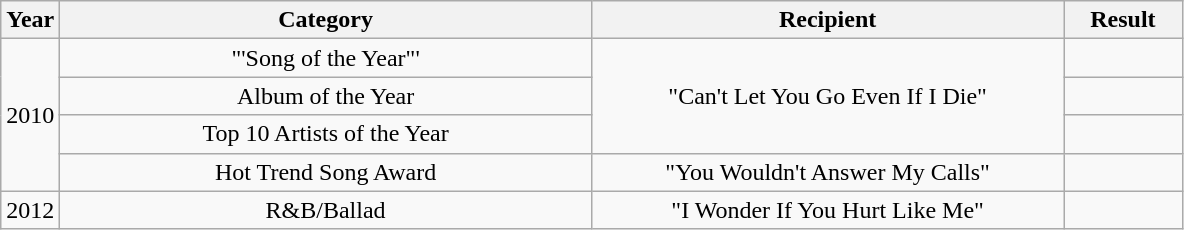<table class="wikitable" style="text-align:center">
<tr>
<th width="5%">Year</th>
<th width="45%">Category</th>
<th width="40%">Recipient</th>
<th width="10%">Result</th>
</tr>
<tr>
<td rowspan="4">2010</td>
<td>"'Song of the Year"'</td>
<td rowspan="3">"Can't Let You Go Even If I Die"</td>
<td></td>
</tr>
<tr>
<td>Album of the Year</td>
<td></td>
</tr>
<tr>
<td>Top 10 Artists of the Year</td>
<td></td>
</tr>
<tr>
<td>Hot Trend Song Award</td>
<td>"You Wouldn't Answer My Calls"</td>
<td></td>
</tr>
<tr>
<td>2012</td>
<td>R&B/Ballad</td>
<td>"I Wonder If You Hurt Like Me"</td>
<td></td>
</tr>
</table>
